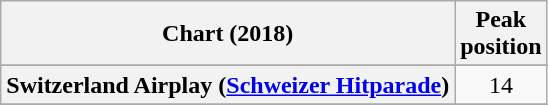<table class="wikitable sortable plainrowheaders" style="text-align:center">
<tr>
<th scope="col">Chart (2018)</th>
<th scope="col">Peak<br> position</th>
</tr>
<tr>
</tr>
<tr>
</tr>
<tr>
</tr>
<tr>
</tr>
<tr>
</tr>
<tr>
</tr>
<tr>
<th scope="row">Switzerland Airplay (<a href='#'>Schweizer Hitparade</a>)</th>
<td>14</td>
</tr>
<tr>
</tr>
<tr>
</tr>
<tr>
</tr>
</table>
